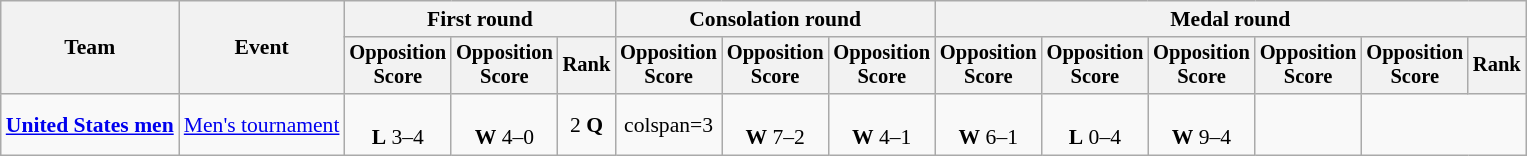<table class=wikitable style=font-size:90%;text-align:center>
<tr>
<th rowspan=2>Team</th>
<th rowspan=2>Event</th>
<th colspan=3>First round</th>
<th colspan=3>Consolation round</th>
<th colspan=6>Medal round</th>
</tr>
<tr style=font-size:95%>
<th>Opposition<br>Score</th>
<th>Opposition<br>Score</th>
<th>Rank</th>
<th>Opposition<br>Score</th>
<th>Opposition<br>Score</th>
<th>Opposition<br>Score</th>
<th>Opposition<br>Score</th>
<th>Opposition<br>Score</th>
<th>Opposition<br>Score</th>
<th>Opposition<br>Score</th>
<th>Opposition<br>Score</th>
<th>Rank</th>
</tr>
<tr>
<td align=left><strong><a href='#'>United States men</a></strong></td>
<td align=left><a href='#'>Men's tournament</a></td>
<td><br><strong>L</strong> 3–4</td>
<td><br><strong>W</strong> 4–0</td>
<td>2 <strong>Q</strong></td>
<td>colspan=3 </td>
<td><br><strong>W</strong> 7–2</td>
<td><br><strong>W</strong> 4–1</td>
<td><br><strong>W</strong> 6–1</td>
<td><br><strong>L</strong> 0–4</td>
<td><br><strong>W</strong> 9–4</td>
<td></td>
</tr>
</table>
